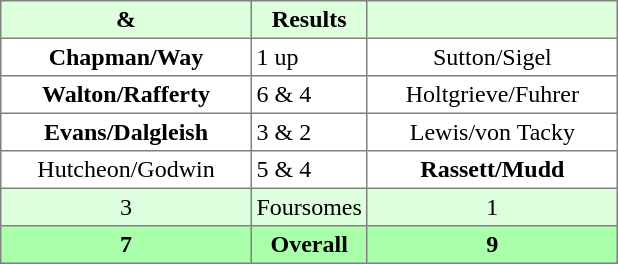<table border="1" cellpadding="3" style="border-collapse:collapse; text-align:center;">
<tr style="background:#ddffdd;">
<th width=160> & </th>
<th>Results</th>
<th width=160></th>
</tr>
<tr>
<td><strong>Chapman/Way</strong></td>
<td align=left> 1 up</td>
<td>Sutton/Sigel</td>
</tr>
<tr>
<td><strong>Walton/Rafferty</strong></td>
<td align=left> 6 & 4</td>
<td>Holtgrieve/Fuhrer</td>
</tr>
<tr>
<td><strong>Evans/Dalgleish</strong></td>
<td align=left> 3 & 2</td>
<td>Lewis/von Tacky</td>
</tr>
<tr>
<td>Hutcheon/Godwin</td>
<td align=left> 5 & 4</td>
<td><strong>Rassett/Mudd</strong></td>
</tr>
<tr style="background:#ddffdd;">
<td>3</td>
<td>Foursomes</td>
<td>1</td>
</tr>
<tr style="background:#aaffaa;">
<th>7</th>
<th>Overall</th>
<th>9</th>
</tr>
</table>
